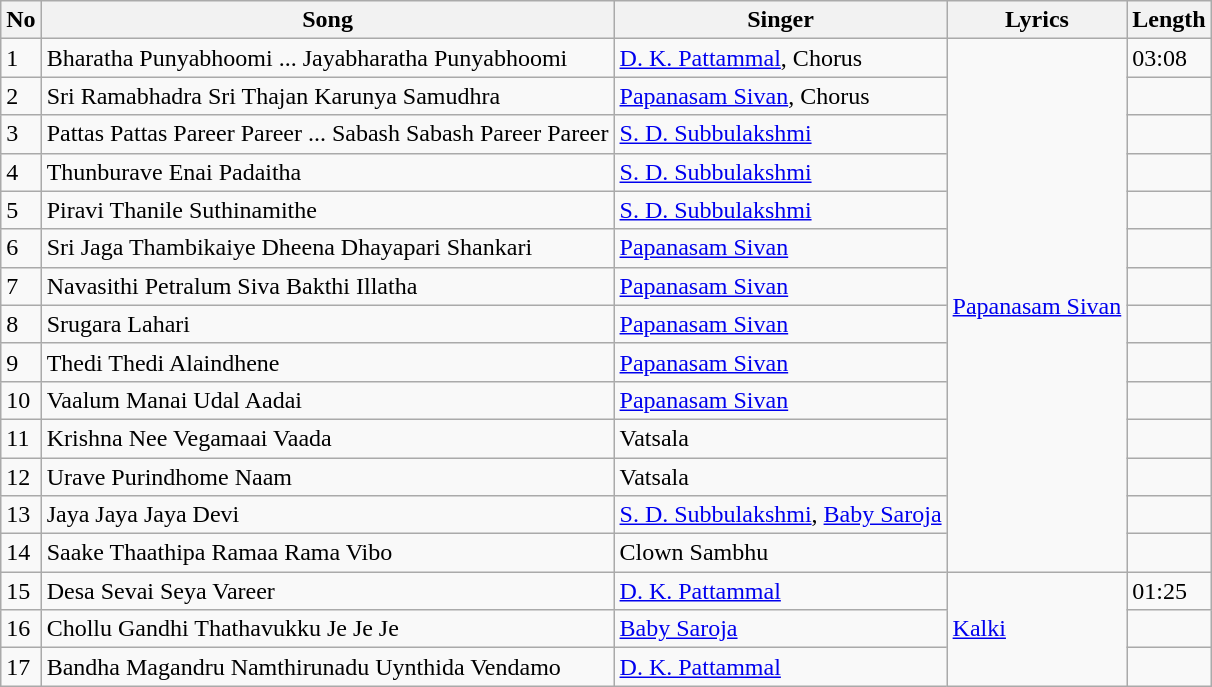<table class="wikitable">
<tr>
<th>No</th>
<th>Song</th>
<th>Singer</th>
<th>Lyrics</th>
<th>Length</th>
</tr>
<tr>
<td>1</td>
<td>Bharatha Punyabhoomi ... Jayabharatha Punyabhoomi</td>
<td><a href='#'>D. K. Pattammal</a>, Chorus</td>
<td rowspan=14><a href='#'>Papanasam Sivan</a></td>
<td>03:08</td>
</tr>
<tr>
<td>2</td>
<td>Sri Ramabhadra Sri Thajan Karunya Samudhra</td>
<td><a href='#'>Papanasam Sivan</a>, Chorus</td>
<td></td>
</tr>
<tr>
<td>3</td>
<td>Pattas Pattas Pareer Pareer ... Sabash Sabash Pareer Pareer</td>
<td><a href='#'>S. D. Subbulakshmi</a></td>
<td></td>
</tr>
<tr>
<td>4</td>
<td>Thunburave Enai Padaitha</td>
<td><a href='#'>S. D. Subbulakshmi</a></td>
<td></td>
</tr>
<tr>
<td>5</td>
<td>Piravi Thanile Suthinamithe</td>
<td><a href='#'>S. D. Subbulakshmi</a></td>
<td></td>
</tr>
<tr>
<td>6</td>
<td>Sri Jaga Thambikaiye Dheena Dhayapari Shankari</td>
<td><a href='#'>Papanasam Sivan</a></td>
<td></td>
</tr>
<tr>
<td>7</td>
<td>Navasithi Petralum Siva Bakthi Illatha</td>
<td><a href='#'>Papanasam Sivan</a></td>
<td></td>
</tr>
<tr>
<td>8</td>
<td>Srugara Lahari</td>
<td><a href='#'>Papanasam Sivan</a></td>
<td></td>
</tr>
<tr>
<td>9</td>
<td>Thedi Thedi Alaindhene</td>
<td><a href='#'>Papanasam Sivan</a></td>
<td></td>
</tr>
<tr>
<td>10</td>
<td>Vaalum Manai Udal Aadai</td>
<td><a href='#'>Papanasam Sivan</a></td>
<td></td>
</tr>
<tr>
<td>11</td>
<td>Krishna Nee Vegamaai Vaada</td>
<td>Vatsala</td>
<td></td>
</tr>
<tr>
<td>12</td>
<td>Urave Purindhome Naam</td>
<td>Vatsala</td>
<td></td>
</tr>
<tr>
<td>13</td>
<td>Jaya Jaya Jaya Devi</td>
<td><a href='#'>S. D. Subbulakshmi</a>, <a href='#'>Baby Saroja</a></td>
<td></td>
</tr>
<tr>
<td>14</td>
<td>Saake Thaathipa Ramaa Rama Vibo</td>
<td>Clown Sambhu</td>
<td></td>
</tr>
<tr>
<td>15</td>
<td>Desa Sevai Seya Vareer</td>
<td><a href='#'>D. K. Pattammal</a></td>
<td rowspan=3><a href='#'>Kalki</a></td>
<td>01:25</td>
</tr>
<tr>
<td>16</td>
<td>Chollu Gandhi Thathavukku Je Je Je</td>
<td><a href='#'>Baby Saroja</a></td>
<td></td>
</tr>
<tr>
<td>17</td>
<td>Bandha Magandru Namthirunadu Uynthida Vendamo</td>
<td><a href='#'>D. K. Pattammal</a></td>
<td></td>
</tr>
</table>
